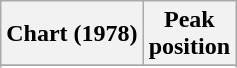<table class="wikitable sortable">
<tr>
<th>Chart (1978)</th>
<th>Peak<br>position</th>
</tr>
<tr>
</tr>
<tr>
</tr>
<tr>
</tr>
</table>
